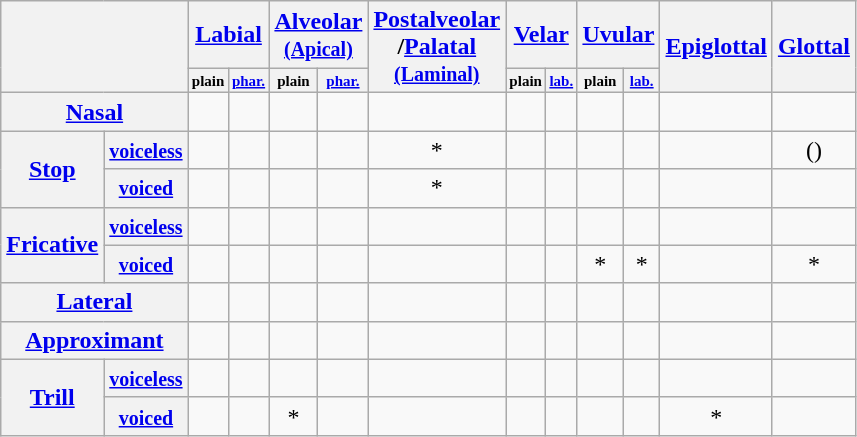<table class="wikitable" style=text-align:center>
<tr>
<th colspan="2" rowspan="2"></th>
<th colspan="2"><a href='#'>Labial</a></th>
<th colspan="2"><a href='#'>Alveolar</a><br><small><a href='#'>(Apical)</a></small></th>
<th rowspan="2"><a href='#'>Postalveolar</a><br>/<a href='#'>Palatal</a><br><small><a href='#'>(Laminal)</a></small></th>
<th colspan="2"><a href='#'>Velar</a></th>
<th colspan="2"><a href='#'>Uvular</a></th>
<th rowspan="2"><a href='#'>Epiglottal</a></th>
<th rowspan="2"><a href='#'>Glottal</a></th>
</tr>
<tr style="font-size: x-small;">
<th>plain</th>
<th><a href='#'>phar.</a></th>
<th>plain</th>
<th><a href='#'>phar.</a></th>
<th>plain</th>
<th><a href='#'>lab.</a></th>
<th>plain</th>
<th><a href='#'>lab.</a></th>
</tr>
<tr>
<th colspan="2"><a href='#'>Nasal</a></th>
<td></td>
<td></td>
<td></td>
<td></td>
<td></td>
<td></td>
<td></td>
<td></td>
<td></td>
<td></td>
<td></td>
</tr>
<tr>
<th rowspan="2"><a href='#'>Stop</a></th>
<th><small><a href='#'>voiceless</a></small></th>
<td></td>
<td></td>
<td></td>
<td></td>
<td>*</td>
<td></td>
<td></td>
<td></td>
<td></td>
<td></td>
<td>()</td>
</tr>
<tr>
<th><small><a href='#'>voiced</a></small></th>
<td></td>
<td></td>
<td></td>
<td></td>
<td>*</td>
<td></td>
<td></td>
<td></td>
<td></td>
<td></td>
<td></td>
</tr>
<tr>
<th rowspan="2"><a href='#'>Fricative</a></th>
<th><small><a href='#'>voiceless</a></small></th>
<td></td>
<td></td>
<td></td>
<td></td>
<td></td>
<td></td>
<td></td>
<td></td>
<td></td>
<td></td>
<td></td>
</tr>
<tr>
<th><small><a href='#'>voiced</a></small></th>
<td></td>
<td></td>
<td></td>
<td></td>
<td></td>
<td></td>
<td></td>
<td>*</td>
<td>*</td>
<td></td>
<td>*</td>
</tr>
<tr>
<th colspan="2"><a href='#'>Lateral</a></th>
<td></td>
<td></td>
<td></td>
<td></td>
<td></td>
<td></td>
<td></td>
<td></td>
<td></td>
<td></td>
<td></td>
</tr>
<tr>
<th colspan="2"><a href='#'>Approximant</a></th>
<td></td>
<td></td>
<td></td>
<td></td>
<td></td>
<td></td>
<td></td>
<td></td>
<td></td>
<td></td>
<td></td>
</tr>
<tr>
<th rowspan="2"><a href='#'>Trill</a></th>
<th><small><a href='#'>voiceless</a></small></th>
<td></td>
<td></td>
<td></td>
<td></td>
<td></td>
<td></td>
<td></td>
<td></td>
<td></td>
<td></td>
<td></td>
</tr>
<tr>
<th><small><a href='#'>voiced</a></small></th>
<td></td>
<td></td>
<td>*</td>
<td></td>
<td></td>
<td></td>
<td></td>
<td></td>
<td></td>
<td>*</td>
<td></td>
</tr>
</table>
